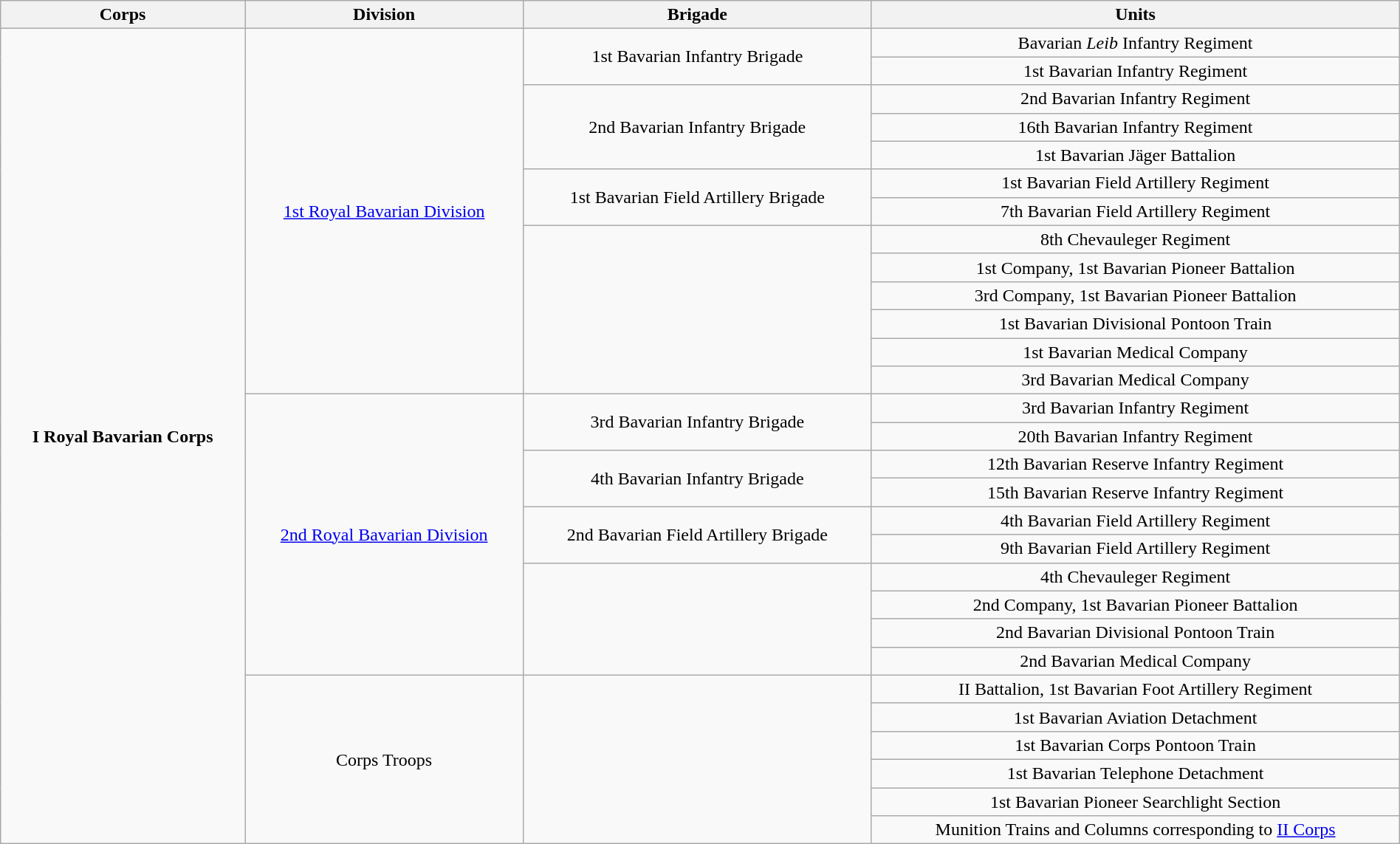<table class="wikitable collapsible collapsed" style="text-align:center; width:100%;">
<tr>
<th>Corps</th>
<th>Division</th>
<th>Brigade</th>
<th>Units</th>
</tr>
<tr>
<td ROWSPAN=29><strong>I Royal Bavarian Corps</strong></td>
<td ROWSPAN=13><a href='#'>1st Royal Bavarian Division</a></td>
<td ROWSPAN=2>1st Bavarian Infantry Brigade</td>
<td>Bavarian <em>Leib</em> Infantry Regiment</td>
</tr>
<tr>
<td>1st Bavarian Infantry Regiment</td>
</tr>
<tr>
<td ROWSPAN=3>2nd Bavarian Infantry Brigade</td>
<td>2nd Bavarian Infantry Regiment</td>
</tr>
<tr>
<td>16th Bavarian Infantry Regiment</td>
</tr>
<tr>
<td>1st Bavarian Jäger Battalion</td>
</tr>
<tr>
<td ROWSPAN=2>1st Bavarian Field Artillery Brigade</td>
<td>1st Bavarian Field Artillery Regiment</td>
</tr>
<tr>
<td>7th Bavarian Field Artillery Regiment</td>
</tr>
<tr>
<td ROWSPAN=6></td>
<td>8th Chevauleger Regiment</td>
</tr>
<tr>
<td>1st Company, 1st Bavarian Pioneer Battalion</td>
</tr>
<tr>
<td>3rd Company, 1st Bavarian Pioneer Battalion</td>
</tr>
<tr>
<td>1st Bavarian Divisional Pontoon Train</td>
</tr>
<tr>
<td>1st Bavarian Medical Company</td>
</tr>
<tr>
<td>3rd Bavarian Medical Company</td>
</tr>
<tr>
<td ROWSPAN=10><a href='#'>2nd Royal Bavarian Division</a></td>
<td ROWSPAN=2>3rd Bavarian Infantry Brigade</td>
<td>3rd Bavarian Infantry Regiment</td>
</tr>
<tr>
<td>20th Bavarian Infantry Regiment</td>
</tr>
<tr>
<td ROWSPAN=2>4th Bavarian Infantry Brigade</td>
<td>12th Bavarian Reserve Infantry Regiment</td>
</tr>
<tr>
<td>15th Bavarian Reserve Infantry Regiment</td>
</tr>
<tr>
<td ROWSPAN=2>2nd Bavarian Field Artillery Brigade</td>
<td>4th Bavarian Field Artillery Regiment</td>
</tr>
<tr>
<td>9th Bavarian Field Artillery Regiment</td>
</tr>
<tr>
<td ROWSPAN=4></td>
<td>4th Chevauleger Regiment</td>
</tr>
<tr>
<td>2nd Company, 1st Bavarian Pioneer Battalion</td>
</tr>
<tr>
<td>2nd Bavarian Divisional Pontoon Train</td>
</tr>
<tr>
<td>2nd Bavarian Medical Company</td>
</tr>
<tr>
<td ROWSPAN=6>Corps Troops</td>
<td ROWSPAN=6></td>
<td>II Battalion, 1st Bavarian Foot Artillery Regiment</td>
</tr>
<tr>
<td>1st Bavarian Aviation Detachment</td>
</tr>
<tr>
<td>1st Bavarian Corps Pontoon Train</td>
</tr>
<tr>
<td>1st Bavarian Telephone Detachment</td>
</tr>
<tr>
<td>1st Bavarian Pioneer Searchlight Section</td>
</tr>
<tr>
<td>Munition Trains and Columns corresponding to <a href='#'>II Corps</a></td>
</tr>
</table>
